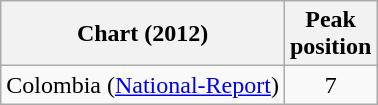<table class="wikitable sortable">
<tr>
<th>Chart (2012)</th>
<th>Peak<br>position</th>
</tr>
<tr>
<td>Colombia (<a href='#'>National-Report</a>)</td>
<td align="center">7</td>
</tr>
</table>
